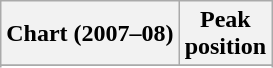<table class="wikitable sortable plainrowheaders" style="text-align:center">
<tr>
<th>Chart (2007–08)</th>
<th>Peak<br>position</th>
</tr>
<tr>
</tr>
<tr>
</tr>
<tr>
</tr>
</table>
